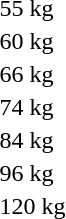<table>
<tr>
<td rowspan=2>55 kg</td>
<td rowspan=2></td>
<td rowspan=2></td>
<td></td>
</tr>
<tr>
<td></td>
</tr>
<tr>
<td rowspan=2>60 kg</td>
<td rowspan=2></td>
<td rowspan=2></td>
<td></td>
</tr>
<tr>
<td></td>
</tr>
<tr>
<td rowspan=2>66 kg</td>
<td rowspan=2></td>
<td rowspan=2></td>
<td></td>
</tr>
<tr>
<td></td>
</tr>
<tr>
<td rowspan=2>74 kg</td>
<td rowspan=2></td>
<td rowspan=2></td>
<td></td>
</tr>
<tr>
<td></td>
</tr>
<tr>
<td rowspan=2>84 kg</td>
<td rowspan=2></td>
<td rowspan=2></td>
<td></td>
</tr>
<tr>
<td></td>
</tr>
<tr>
<td rowspan=2>96 kg</td>
<td rowspan=2></td>
<td rowspan=2></td>
<td></td>
</tr>
<tr>
<td></td>
</tr>
<tr>
<td rowspan=2>120 kg</td>
<td rowspan=2></td>
<td rowspan=2></td>
<td></td>
</tr>
<tr>
<td></td>
</tr>
</table>
